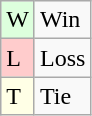<table class="wikitable">
<tr>
<td style="background:#dfd;">W</td>
<td>Win</td>
</tr>
<tr>
<td style="background:#fcc;">L</td>
<td>Loss</td>
</tr>
<tr>
<td style="background:#ffffe6;">T</td>
<td>Tie</td>
</tr>
</table>
